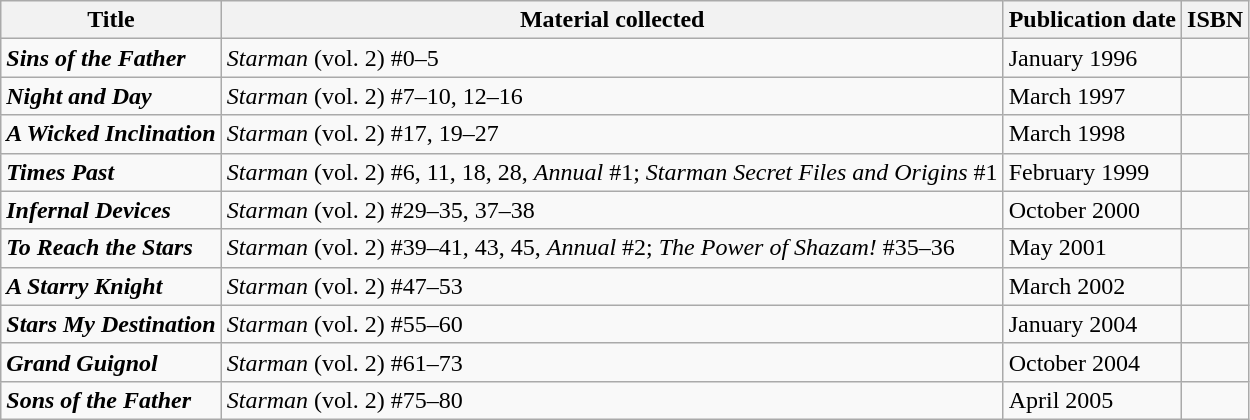<table class="wikitable">
<tr>
<th>Title</th>
<th>Material collected</th>
<th>Publication date</th>
<th>ISBN</th>
</tr>
<tr>
<td><strong><em>Sins of the Father</em></strong></td>
<td><em>Starman</em> (vol. 2) #0–5</td>
<td>January 1996</td>
<td style=white-space:nowrap></td>
</tr>
<tr>
<td><strong><em>Night and Day</em></strong></td>
<td><em>Starman</em> (vol. 2) #7–10, 12–16</td>
<td>March 1997</td>
<td></td>
</tr>
<tr>
<td><strong><em>A Wicked Inclination</em></strong></td>
<td><em>Starman</em> (vol. 2) #17, 19–27</td>
<td>March 1998</td>
<td></td>
</tr>
<tr>
<td><strong><em>Times Past</em></strong></td>
<td><em>Starman</em> (vol. 2) #6, 11, 18, 28, <em>Annual</em> #1; <em>Starman Secret Files and Origins</em> #1</td>
<td>February 1999</td>
<td></td>
</tr>
<tr>
<td><strong><em>Infernal Devices</em></strong></td>
<td><em>Starman</em> (vol. 2) #29–35, 37–38</td>
<td>October 2000</td>
<td></td>
</tr>
<tr>
<td><strong><em>To Reach the Stars</em></strong></td>
<td><em>Starman</em> (vol. 2) #39–41, 43, 45, <em>Annual</em> #2; <em>The Power of Shazam!</em> #35–36</td>
<td>May 2001</td>
<td></td>
</tr>
<tr>
<td><strong><em>A Starry Knight</em></strong></td>
<td><em>Starman</em> (vol. 2) #47–53</td>
<td>March 2002</td>
<td></td>
</tr>
<tr>
<td><strong><em>Stars My Destination</em></strong></td>
<td><em>Starman</em> (vol. 2) #55–60</td>
<td>January 2004</td>
<td></td>
</tr>
<tr>
<td><strong><em>Grand Guignol</em></strong></td>
<td><em>Starman</em> (vol. 2) #61–73</td>
<td>October 2004</td>
<td></td>
</tr>
<tr>
<td><strong><em>Sons of the Father</em></strong></td>
<td><em>Starman</em> (vol. 2) #75–80</td>
<td>April 2005</td>
<td></td>
</tr>
</table>
